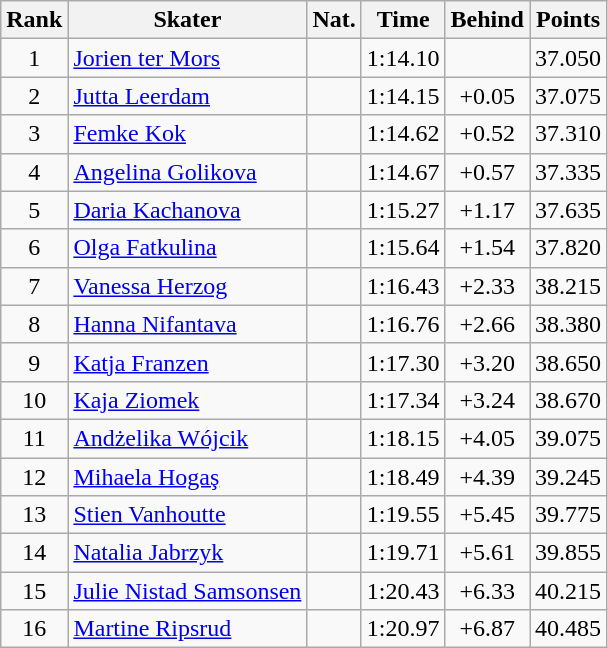<table class="wikitable sortable" style="text-align:center">
<tr>
<th>Rank</th>
<th>Skater</th>
<th>Nat.</th>
<th>Time</th>
<th>Behind</th>
<th>Points</th>
</tr>
<tr>
<td>1</td>
<td align=left><a href='#'>Jorien ter Mors</a></td>
<td></td>
<td>1:14.10</td>
<td></td>
<td>37.050</td>
</tr>
<tr>
<td>2</td>
<td align=left><a href='#'>Jutta Leerdam</a></td>
<td></td>
<td>1:14.15</td>
<td>+0.05</td>
<td>37.075</td>
</tr>
<tr>
<td>3</td>
<td align=left><a href='#'>Femke Kok</a></td>
<td></td>
<td>1:14.62</td>
<td>+0.52</td>
<td>37.310</td>
</tr>
<tr>
<td>4</td>
<td align=left><a href='#'>Angelina Golikova</a></td>
<td></td>
<td>1:14.67</td>
<td>+0.57</td>
<td>37.335</td>
</tr>
<tr>
<td>5</td>
<td align=left><a href='#'>Daria Kachanova</a></td>
<td></td>
<td>1:15.27</td>
<td>+1.17</td>
<td>37.635</td>
</tr>
<tr>
<td>6</td>
<td align=left><a href='#'>Olga Fatkulina</a></td>
<td></td>
<td>1:15.64</td>
<td>+1.54</td>
<td>37.820</td>
</tr>
<tr>
<td>7</td>
<td align=left><a href='#'>Vanessa Herzog</a></td>
<td></td>
<td>1:16.43</td>
<td>+2.33</td>
<td>38.215</td>
</tr>
<tr>
<td>8</td>
<td align=left><a href='#'>Hanna Nifantava</a></td>
<td></td>
<td>1:16.76</td>
<td>+2.66</td>
<td>38.380</td>
</tr>
<tr>
<td>9</td>
<td align=left><a href='#'>Katja Franzen</a></td>
<td></td>
<td>1:17.30</td>
<td>+3.20</td>
<td>38.650</td>
</tr>
<tr>
<td>10</td>
<td align=left><a href='#'>Kaja Ziomek</a></td>
<td></td>
<td>1:17.34</td>
<td>+3.24</td>
<td>38.670</td>
</tr>
<tr>
<td>11</td>
<td align=left><a href='#'>Andżelika Wójcik</a></td>
<td></td>
<td>1:18.15</td>
<td>+4.05</td>
<td>39.075</td>
</tr>
<tr>
<td>12</td>
<td align=left><a href='#'>Mihaela Hogaş</a></td>
<td></td>
<td>1:18.49</td>
<td>+4.39</td>
<td>39.245</td>
</tr>
<tr>
<td>13</td>
<td align=left><a href='#'>Stien Vanhoutte</a></td>
<td></td>
<td>1:19.55</td>
<td>+5.45</td>
<td>39.775</td>
</tr>
<tr>
<td>14</td>
<td align=left><a href='#'>Natalia Jabrzyk</a></td>
<td></td>
<td>1:19.71</td>
<td>+5.61</td>
<td>39.855</td>
</tr>
<tr>
<td>15</td>
<td align=left><a href='#'>Julie Nistad Samsonsen</a></td>
<td></td>
<td>1:20.43</td>
<td>+6.33</td>
<td>40.215</td>
</tr>
<tr>
<td>16</td>
<td align=left><a href='#'>Martine Ripsrud</a></td>
<td></td>
<td>1:20.97</td>
<td>+6.87</td>
<td>40.485</td>
</tr>
</table>
